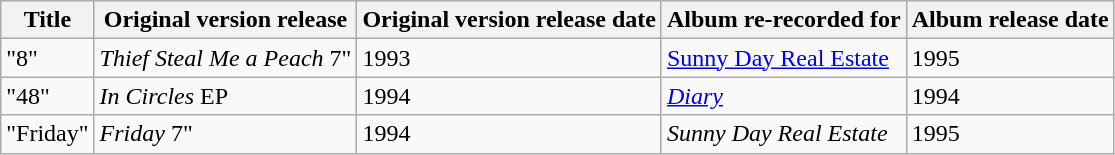<table class="wikitable">
<tr>
<th>Title</th>
<th>Original version release</th>
<th>Original version release date</th>
<th>Album re-recorded for</th>
<th>Album release date</th>
</tr>
<tr>
<td>"8"</td>
<td><em>Thief Steal Me a Peach</em> 7"</td>
<td>1993</td>
<td><a href='#'>Sunny Day Real Estate</a></td>
<td>1995</td>
</tr>
<tr>
<td>"48"</td>
<td><em>In Circles</em> EP</td>
<td>1994</td>
<td><em><a href='#'>Diary</a></em></td>
<td>1994</td>
</tr>
<tr>
<td>"Friday"</td>
<td><em>Friday</em> 7"</td>
<td>1994</td>
<td><em>Sunny Day Real Estate</em></td>
<td>1995</td>
</tr>
</table>
